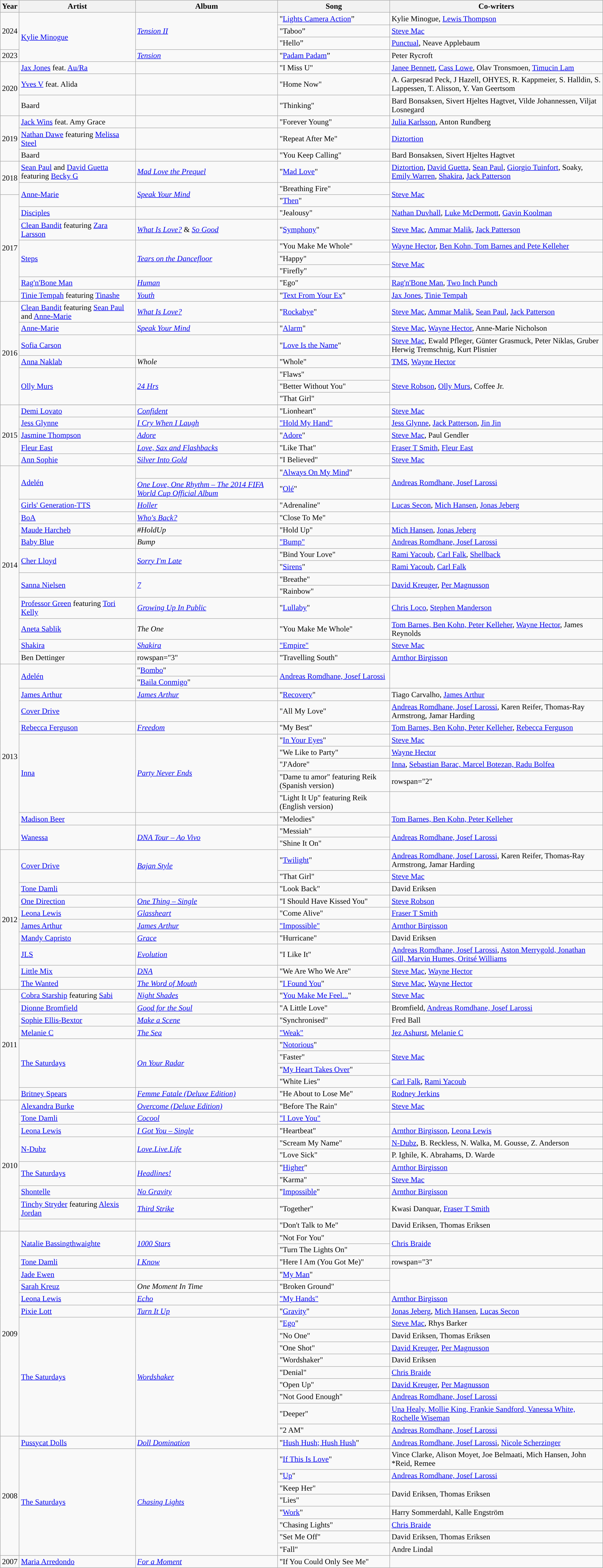<table class="wikitable sortable">
<tr>
<th>Year</th>
<th>Artist</th>
<th>Album</th>
<th>Song</th>
<th>Co-writers</th>
</tr>
<tr>
<td rowspan="3">2024</td>
<td rowspan="4”"><a href='#'>Kylie Minogue</a></td>
<td rowspan="3"><em><a href='#'>Tension II</a></em></td>
<td>"<a href='#'>Lights Camera Action</a>”</td>
<td>Kylie Minogue, <a href='#'>Lewis Thompson</a></td>
</tr>
<tr>
<td>"Taboo”</td>
<td><a href='#'>Steve Mac</a></td>
</tr>
<tr>
<td>"Hello”</td>
<td><a href='#'>Punctual</a>, Neave Applebaum</td>
</tr>
<tr>
<td rowspan="1”">2023</td>
<td><em><a href='#'>Tension</a></em></td>
<td>"<a href='#'>Padam Padam</a>”</td>
<td>Peter Rycroft</td>
</tr>
<tr>
<td rowspan="3">2020</td>
<td><a href='#'>Jax Jones</a> feat. <a href='#'>Au/Ra</a></td>
<td></td>
<td>"I Miss U"</td>
<td><a href='#'>Janee Bennett</a>, <a href='#'>Cass Lowe</a>, Olav Tronsmoen, <a href='#'>Timucin Lam</a></td>
</tr>
<tr>
<td><a href='#'>Yves V</a> feat. Alida</td>
<td></td>
<td>"Home Now"</td>
<td>A. Garpesrad Peck, J Hazell, OHYES, R. Kappmeier, S. Halldin, S. Lappessen, T. Alisson, Y. Van Geertsom</td>
</tr>
<tr>
<td>Baard</td>
<td></td>
<td>"Thinking"</td>
<td>Bard Bonsaksen, Sivert Hjeltes Hagtvet, Vilde Johannessen, Viljat Losnegard</td>
</tr>
<tr>
<td rowspan="3">2019</td>
<td><a href='#'>Jack Wins</a> feat. Amy Grace</td>
<td></td>
<td>"Forever Young"</td>
<td><a href='#'>Julia Karlsson</a>, Anton Rundberg</td>
</tr>
<tr>
<td><a href='#'>Nathan Dawe</a> featuring <a href='#'>Melissa Steel</a></td>
<td></td>
<td>"Repeat After Me"</td>
<td><a href='#'>Diztortion</a></td>
</tr>
<tr>
<td>Baard</td>
<td></td>
<td>"You Keep Calling"</td>
<td>Bard Bonsaksen, Sivert Hjeltes Hagtvet</td>
</tr>
<tr>
<td rowspan="2">2018</td>
<td><a href='#'>Sean Paul</a> and <a href='#'>David Guetta</a> featuring <a href='#'>Becky G</a></td>
<td><em><a href='#'>Mad Love the Prequel</a></em></td>
<td>"<a href='#'>Mad Love</a>"</td>
<td><a href='#'>Diztortion</a>, <a href='#'>David Guetta</a>, <a href='#'>Sean Paul</a>, <a href='#'>Giorgio Tuinfort</a>, Soaky, <a href='#'>Emily Warren</a>, <a href='#'>Shakira</a>, <a href='#'>Jack Patterson</a></td>
</tr>
<tr>
<td rowspan="2"><a href='#'>Anne-Marie</a></td>
<td rowspan="2"><em><a href='#'>Speak Your Mind</a></em></td>
<td>"Breathing Fire"</td>
<td rowspan="2"><a href='#'>Steve Mac</a></td>
</tr>
<tr>
<td rowspan="8">2017</td>
<td>"<a href='#'>Then</a>"</td>
</tr>
<tr>
<td><a href='#'>Disciples</a></td>
<td></td>
<td>"Jealousy"</td>
<td><a href='#'>Nathan Duvhall</a>, <a href='#'>Luke McDermott</a>, <a href='#'>Gavin Koolman</a></td>
</tr>
<tr>
<td><a href='#'>Clean Bandit</a> featuring <a href='#'>Zara Larsson</a></td>
<td><em><a href='#'>What Is Love?</a></em> & <em><a href='#'>So Good</a></em></td>
<td>"<a href='#'>Symphony</a>"</td>
<td><a href='#'>Steve Mac</a>, <a href='#'>Ammar Malik</a>, <a href='#'>Jack Patterson</a></td>
</tr>
<tr>
<td rowspan="3"><a href='#'>Steps</a></td>
<td rowspan="3"><em><a href='#'>Tears on the Dancefloor</a></em></td>
<td>"You Make Me Whole"</td>
<td><a href='#'>Wayne Hector</a>, <a href='#'>Ben Kohn, Tom Barnes and Pete Kelleher</a></td>
</tr>
<tr>
<td>"Happy"</td>
<td rowspan="2"><a href='#'>Steve Mac</a></td>
</tr>
<tr>
<td>"Firefly"</td>
</tr>
<tr>
<td><a href='#'>Rag'n'Bone Man</a></td>
<td><em><a href='#'>Human</a></em></td>
<td>"Ego"</td>
<td><a href='#'>Rag'n'Bone Man</a>, <a href='#'>Two Inch Punch</a></td>
</tr>
<tr>
<td><a href='#'>Tinie Tempah</a> featuring <a href='#'>Tinashe</a></td>
<td><em><a href='#'>Youth</a></em></td>
<td>"<a href='#'>Text From Your Ex</a>"</td>
<td><a href='#'>Jax Jones</a>, <a href='#'>Tinie Tempah</a></td>
</tr>
<tr>
<td rowspan="7">2016</td>
<td><a href='#'>Clean Bandit</a> featuring <a href='#'>Sean Paul</a> and <a href='#'>Anne-Marie</a></td>
<td><em><a href='#'>What Is Love?</a></em></td>
<td>"<a href='#'>Rockabye</a>"</td>
<td><a href='#'>Steve Mac</a>, <a href='#'>Ammar Malik</a>, <a href='#'>Sean Paul</a>, <a href='#'>Jack Patterson</a></td>
</tr>
<tr>
<td><a href='#'>Anne-Marie</a></td>
<td><em><a href='#'>Speak Your Mind</a></em></td>
<td>"<a href='#'>Alarm</a>"</td>
<td><a href='#'>Steve Mac</a>, <a href='#'>Wayne Hector</a>, Anne-Marie Nicholson</td>
</tr>
<tr>
<td><a href='#'>Sofia Carson</a></td>
<td></td>
<td>"<a href='#'>Love Is the Name</a>"</td>
<td><a href='#'>Steve Mac</a>, Ewald Pfleger, Günter Grasmuck, Peter Niklas, Gruber Herwig Tremschnig, Kurt Plisnier</td>
</tr>
<tr>
<td><a href='#'>Anna Naklab</a></td>
<td><em>Whole</em></td>
<td>"Whole"</td>
<td><a href='#'>TMS</a>, <a href='#'>Wayne Hector</a></td>
</tr>
<tr>
<td rowspan="3"><a href='#'>Olly Murs</a></td>
<td rowspan="3"><em><a href='#'>24 Hrs</a></em></td>
<td>"Flaws"</td>
<td rowspan="3"><a href='#'>Steve Robson</a>, <a href='#'>Olly Murs</a>, Coffee Jr.</td>
</tr>
<tr>
<td>"Better Without You"</td>
</tr>
<tr>
<td>"That Girl"</td>
</tr>
<tr>
<td rowspan="6">2015</td>
</tr>
<tr>
<td><a href='#'>Demi Lovato</a></td>
<td><em><a href='#'>Confident</a></em></td>
<td>"Lionheart"</td>
<td><a href='#'>Steve Mac</a></td>
</tr>
<tr>
<td><a href='#'>Jess Glynne</a></td>
<td><em><a href='#'>I Cry When I Laugh</a></em></td>
<td><a href='#'>"Hold My Hand"</a></td>
<td><a href='#'>Jess Glynne</a>, <a href='#'>Jack Patterson</a>, <a href='#'>Jin Jin</a></td>
</tr>
<tr>
<td><a href='#'>Jasmine Thompson</a></td>
<td><em><a href='#'>Adore</a></em></td>
<td>"<a href='#'>Adore</a>"</td>
<td><a href='#'>Steve Mac</a>, Paul Gendler</td>
</tr>
<tr>
<td><a href='#'>Fleur East</a></td>
<td><em><a href='#'>Love, Sax and Flashbacks</a></em></td>
<td>"Like That"</td>
<td><a href='#'>Fraser T Smith</a>, <a href='#'>Fleur East</a></td>
</tr>
<tr>
<td><a href='#'>Ann Sophie</a></td>
<td><em><a href='#'>Silver Into Gold</a></em></td>
<td>"I Believed"</td>
<td><a href='#'>Steve Mac</a></td>
</tr>
<tr>
<td rowspan="14">2014</td>
<td rowspan="2"><a href='#'>Adelén</a></td>
<td></td>
<td>"<a href='#'>Always On My Mind</a>"</td>
<td rowspan="2"><a href='#'>Andreas Romdhane, Josef Larossi</a></td>
</tr>
<tr>
<td><em><a href='#'>One Love, One Rhythm – The 2014 FIFA World Cup Official Album</a></em></td>
<td>"<a href='#'>Olé</a>"</td>
</tr>
<tr>
<td><a href='#'>Girls' Generation-TTS</a></td>
<td><em><a href='#'>Holler</a></em></td>
<td>"Adrenaline"</td>
<td><a href='#'>Lucas Secon</a>, <a href='#'>Mich Hansen</a>, <a href='#'>Jonas Jeberg</a></td>
</tr>
<tr>
<td><a href='#'>BoA</a></td>
<td><em><a href='#'>Who's Back?</a></em></td>
<td>"Close To Me"</td>
<td></td>
</tr>
<tr>
<td><a href='#'>Maude Harcheb</a></td>
<td><em>#HoldUp</em></td>
<td>"Hold Up"</td>
<td><a href='#'>Mich Hansen</a>, <a href='#'>Jonas Jeberg</a></td>
</tr>
<tr>
<td><a href='#'>Baby Blue</a></td>
<td><em>Bump</em></td>
<td><a href='#'>"Bump"</a></td>
<td><a href='#'>Andreas Romdhane, Josef Larossi</a></td>
</tr>
<tr>
<td rowspan="2"><a href='#'>Cher Lloyd</a></td>
<td rowspan="2"><em><a href='#'>Sorry I'm Late</a></em></td>
<td>"Bind Your Love"</td>
<td><a href='#'>Rami Yacoub</a>, <a href='#'>Carl Falk</a>, <a href='#'>Shellback</a></td>
</tr>
<tr>
<td>"<a href='#'>Sirens</a>"</td>
<td><a href='#'>Rami Yacoub</a>, <a href='#'>Carl Falk</a></td>
</tr>
<tr>
<td rowspan="2"><a href='#'>Sanna Nielsen</a></td>
<td rowspan="2"><em><a href='#'>7</a></em></td>
<td>"Breathe"</td>
<td rowspan="2"><a href='#'>David Kreuger</a>, <a href='#'>Per Magnusson</a></td>
</tr>
<tr>
<td>"Rainbow"</td>
</tr>
<tr>
<td><a href='#'>Professor Green</a> featuring <a href='#'>Tori Kelly</a></td>
<td><em><a href='#'>Growing Up In Public</a></em></td>
<td>"<a href='#'>Lullaby</a>"</td>
<td><a href='#'>Chris Loco</a>, <a href='#'>Stephen Manderson</a></td>
</tr>
<tr>
<td><a href='#'>Aneta Sablik</a></td>
<td><em>The One</em></td>
<td>"You Make Me Whole"</td>
<td><a href='#'>Tom Barnes, Ben Kohn, Peter Kelleher</a>, <a href='#'>Wayne Hector</a>, James Reynolds</td>
</tr>
<tr>
<td><a href='#'>Shakira</a></td>
<td><em><a href='#'>Shakira</a></em></td>
<td><a href='#'>"Empire"</a></td>
<td><a href='#'>Steve Mac</a></td>
</tr>
<tr>
<td>Ben Dettinger</td>
<td>rowspan="3" </td>
<td>"Travelling South"</td>
<td><a href='#'>Arnthor Birgisson</a></td>
</tr>
<tr>
<td rowspan="13">2013</td>
<td rowspan="2"><a href='#'>Adelén</a></td>
<td>"<a href='#'>Bombo</a>"</td>
<td rowspan="2"><a href='#'>Andreas Romdhane, Josef Larossi</a></td>
</tr>
<tr>
<td>"<a href='#'>Baila Conmigo</a>"</td>
</tr>
<tr>
<td><a href='#'>James Arthur</a></td>
<td><em><a href='#'>James Arthur</a></em></td>
<td>"<a href='#'>Recovery</a>"</td>
<td>Tiago Carvalho, <a href='#'>James Arthur</a></td>
</tr>
<tr>
<td><a href='#'>Cover Drive</a></td>
<td></td>
<td>"All My Love"</td>
<td><a href='#'>Andreas Romdhane, Josef Larossi</a>, Karen Reifer, Thomas-Ray Armstrong, Jamar Harding</td>
</tr>
<tr>
<td><a href='#'>Rebecca Ferguson</a></td>
<td><em><a href='#'>Freedom</a></em></td>
<td>"My Best"</td>
<td><a href='#'>Tom Barnes, Ben Kohn, Peter Kelleher</a>, <a href='#'>Rebecca Ferguson</a></td>
</tr>
<tr>
<td rowspan="5"><a href='#'>Inna</a></td>
<td rowspan="5"><em><a href='#'>Party Never Ends</a></em></td>
<td>"<a href='#'>In Your Eyes</a>"</td>
<td><a href='#'>Steve Mac</a></td>
</tr>
<tr>
<td>"We Like to Party"</td>
<td><a href='#'>Wayne Hector</a></td>
</tr>
<tr>
<td>"J'Adore"</td>
<td><a href='#'>Inna</a>, <a href='#'>Sebastian Barac, Marcel Botezan, Radu Bolfea</a></td>
</tr>
<tr>
<td>"Dame tu amor" featuring Reik (Spanish version)</td>
<td>rowspan="2" </td>
</tr>
<tr>
<td>"Light It Up" featuring Reik (English version)</td>
</tr>
<tr>
<td><a href='#'>Madison Beer</a></td>
<td></td>
<td>"Melodies"</td>
<td><a href='#'>Tom Barnes, Ben Kohn, Peter Kelleher</a></td>
</tr>
<tr>
<td rowspan="2"><a href='#'>Wanessa</a></td>
<td rowspan="2"><em><a href='#'>DNA Tour – Ao Vivo</a></em></td>
<td>"Messiah"</td>
<td rowspan="2"><a href='#'>Andreas Romdhane, Josef Larossi</a></td>
</tr>
<tr>
<td>"Shine It On"</td>
</tr>
<tr>
<td rowspan="10">2012</td>
<td rowspan="2"><a href='#'>Cover Drive</a></td>
<td rowspan="2"><em><a href='#'>Bajan Style</a></em></td>
<td>"<a href='#'>Twilight</a>"</td>
<td><a href='#'>Andreas Romdhane, Josef Larossi</a>, Karen Reifer, Thomas-Ray Armstrong, Jamar Harding</td>
</tr>
<tr>
<td>"That Girl"</td>
<td><a href='#'>Steve Mac</a></td>
</tr>
<tr>
<td><a href='#'>Tone Damli</a></td>
<td></td>
<td>"Look Back"</td>
<td>David Eriksen</td>
</tr>
<tr>
<td><a href='#'>One Direction</a></td>
<td><em><a href='#'>One Thing – Single</a></em></td>
<td>"I Should Have Kissed You"</td>
<td><a href='#'>Steve Robson</a></td>
</tr>
<tr>
<td><a href='#'>Leona Lewis</a></td>
<td><em><a href='#'>Glassheart</a></em></td>
<td>"Come Alive"</td>
<td><a href='#'>Fraser T Smith</a></td>
</tr>
<tr>
<td><a href='#'>James Arthur</a></td>
<td><em><a href='#'>James Arthur</a></em></td>
<td><a href='#'>"Impossible"</a></td>
<td><a href='#'>Arnthor Birgisson</a></td>
</tr>
<tr>
<td><a href='#'>Mandy Capristo</a></td>
<td><em><a href='#'>Grace</a></em></td>
<td>"Hurricane"</td>
<td>David Eriksen</td>
</tr>
<tr>
<td><a href='#'>JLS</a></td>
<td><em><a href='#'>Evolution</a></em></td>
<td>"I Like It"</td>
<td><a href='#'>Andreas Romdhane, Josef Larossi</a>, <a href='#'>Aston Merrygold, Jonathan Gill, Marvin Humes, Oritsé Williams</a></td>
</tr>
<tr>
<td><a href='#'>Little Mix</a></td>
<td><em><a href='#'>DNA</a></em></td>
<td>"We Are Who We Are"</td>
<td><a href='#'>Steve Mac</a>, <a href='#'>Wayne Hector</a></td>
</tr>
<tr>
<td><a href='#'>The Wanted</a></td>
<td><em><a href='#'>The Word of Mouth</a></em></td>
<td>"<a href='#'>I Found You</a>"</td>
<td><a href='#'>Steve Mac</a>, <a href='#'>Wayne Hector</a></td>
</tr>
<tr>
<td rowspan="9">2011</td>
<td><a href='#'>Cobra Starship</a> featuring <a href='#'>Sabi</a></td>
<td><em><a href='#'>Night Shades</a></em></td>
<td>"<a href='#'>You Make Me Feel...</a>"</td>
<td><a href='#'>Steve Mac</a></td>
</tr>
<tr>
<td><a href='#'>Dionne Bromfield</a></td>
<td><em><a href='#'>Good for the Soul</a></em></td>
<td>"A Little Love"</td>
<td>Bromfield, <a href='#'>Andreas Romdhane, Josef Larossi</a></td>
</tr>
<tr>
<td><a href='#'>Sophie Ellis-Bextor</a></td>
<td><em><a href='#'>Make a Scene</a></em></td>
<td>"Synchronised"</td>
<td>Fred Ball</td>
</tr>
<tr>
<td><a href='#'>Melanie C</a></td>
<td><em><a href='#'>The Sea</a></em></td>
<td><a href='#'>"Weak"</a></td>
<td><a href='#'>Jez Ashurst</a>, <a href='#'>Melanie C</a></td>
</tr>
<tr>
<td rowspan="4"><a href='#'>The Saturdays</a></td>
<td rowspan="4"><em><a href='#'>On Your Radar</a></em></td>
<td>"<a href='#'>Notorious</a>"</td>
<td rowspan="3"><a href='#'>Steve Mac</a></td>
</tr>
<tr>
<td>"Faster"</td>
</tr>
<tr>
<td>"<a href='#'>My Heart Takes Over</a>"</td>
</tr>
<tr>
<td>"White Lies"</td>
<td><a href='#'>Carl Falk</a>, <a href='#'>Rami Yacoub</a></td>
</tr>
<tr>
<td><a href='#'>Britney Spears</a></td>
<td><em><a href='#'>Femme Fatale (Deluxe Edition)</a></em></td>
<td>"He About to Lose Me"</td>
<td><a href='#'>Rodney Jerkins</a></td>
</tr>
<tr>
<td rowspan="10">2010</td>
<td><a href='#'>Alexandra Burke</a></td>
<td><em><a href='#'>Overcome (Deluxe Edition)</a></em></td>
<td>"Before The Rain"</td>
<td><a href='#'>Steve Mac</a></td>
</tr>
<tr>
<td><a href='#'>Tone Damli</a></td>
<td><em><a href='#'>Cocool</a></em></td>
<td><a href='#'>"I Love You"</a></td>
<td></td>
</tr>
<tr>
<td><a href='#'>Leona Lewis</a></td>
<td><em><a href='#'>I Got You – Single</a></em></td>
<td>"Heartbeat"</td>
<td><a href='#'>Arnthor Birgisson</a>, <a href='#'>Leona Lewis</a></td>
</tr>
<tr>
<td rowspan="2"><a href='#'>N-Dubz</a></td>
<td rowspan="2"><em><a href='#'>Love.Live.Life</a></em></td>
<td>"Scream My Name"</td>
<td><a href='#'>N-Dubz</a>, B. Reckless, N. Walka, M. Gousse, Z. Anderson</td>
</tr>
<tr>
<td>"Love Sick"</td>
<td>P. Ighile, K. Abrahams, D. Warde</td>
</tr>
<tr>
<td rowspan="2"><a href='#'>The Saturdays</a></td>
<td rowspan="2"><em><a href='#'>Headlines!</a></em></td>
<td>"<a href='#'>Higher</a>"</td>
<td><a href='#'>Arnthor Birgisson</a></td>
</tr>
<tr>
<td>"Karma"</td>
<td><a href='#'>Steve Mac</a></td>
</tr>
<tr>
<td><a href='#'>Shontelle</a></td>
<td><em><a href='#'>No Gravity</a></em></td>
<td>"<a href='#'>Impossible</a>"</td>
<td><a href='#'>Arnthor Birgisson</a></td>
</tr>
<tr>
<td><a href='#'>Tinchy Stryder</a> featuring <a href='#'>Alexis Jordan</a></td>
<td><em><a href='#'>Third Strike</a></em></td>
<td>"Together"</td>
<td>Kwasi Danquar, <a href='#'>Fraser T Smith</a></td>
</tr>
<tr>
<td></td>
<td></td>
<td>"Don't Talk to Me"</td>
<td>David Eriksen, Thomas Eriksen</td>
</tr>
<tr>
<td rowspan="16">2009</td>
<td rowspan="2"><a href='#'>Natalie Bassingthwaighte</a></td>
<td rowspan="2"><em><a href='#'>1000 Stars</a></em></td>
<td>"Not For You"</td>
<td rowspan="2"><a href='#'>Chris Braide</a></td>
</tr>
<tr>
<td>"Turn The Lights On"</td>
</tr>
<tr>
<td><a href='#'>Tone Damli</a></td>
<td><em><a href='#'>I Know</a></em></td>
<td>"Here I Am (You Got Me)"</td>
<td>rowspan="3" </td>
</tr>
<tr>
<td><a href='#'>Jade Ewen</a></td>
<td></td>
<td>"<a href='#'>My Man</a>"</td>
</tr>
<tr>
<td><a href='#'>Sarah Kreuz</a></td>
<td><em>One Moment In Time</em></td>
<td>"Broken Ground"</td>
</tr>
<tr>
<td><a href='#'>Leona Lewis</a></td>
<td><em><a href='#'>Echo</a></em></td>
<td><a href='#'>"My Hands"</a></td>
<td><a href='#'>Arnthor Birgisson</a></td>
</tr>
<tr>
<td><a href='#'>Pixie Lott</a></td>
<td><em><a href='#'>Turn It Up</a></em></td>
<td>"<a href='#'>Gravity</a>"</td>
<td><a href='#'>Jonas Jeberg</a>, <a href='#'>Mich Hansen</a>, <a href='#'>Lucas Secon</a></td>
</tr>
<tr>
<td rowspan="9"><a href='#'>The Saturdays</a></td>
<td rowspan="9"><em><a href='#'>Wordshaker</a></em></td>
<td>"<a href='#'>Ego</a>"</td>
<td><a href='#'>Steve Mac</a>, Rhys Barker</td>
</tr>
<tr>
<td>"No One"</td>
<td>David Eriksen, Thomas Eriksen</td>
</tr>
<tr>
<td>"One Shot"</td>
<td><a href='#'>David Kreuger</a>, <a href='#'>Per Magnusson</a></td>
</tr>
<tr>
<td>"Wordshaker"</td>
<td>David Eriksen</td>
</tr>
<tr>
<td>"Denial"</td>
<td><a href='#'>Chris Braide</a></td>
</tr>
<tr>
<td>"Open Up"</td>
<td><a href='#'>David Kreuger</a>, <a href='#'>Per Magnusson</a></td>
</tr>
<tr>
<td>"Not Good Enough"</td>
<td><a href='#'>Andreas Romdhane, Josef Larossi</a></td>
</tr>
<tr>
<td>"Deeper"</td>
<td><a href='#'>Una Healy, Mollie King, Frankie Sandford, Vanessa White, Rochelle Wiseman</a></td>
</tr>
<tr>
<td>"2 AM"</td>
<td><a href='#'>Andreas Romdhane, Josef Larossi</a></td>
</tr>
<tr>
<td rowspan="9">2008</td>
<td><a href='#'>Pussycat Dolls</a></td>
<td><em><a href='#'>Doll Domination</a></em></td>
<td>"<a href='#'>Hush Hush; Hush Hush</a>"</td>
<td><a href='#'>Andreas Romdhane, Josef Larossi</a>, <a href='#'>Nicole Scherzinger</a></td>
</tr>
<tr>
<td rowspan="8"><a href='#'>The Saturdays</a></td>
<td rowspan="8"><em><a href='#'>Chasing Lights</a></em></td>
<td>"<a href='#'>If This Is Love</a>"</td>
<td>Vince Clarke, Alison Moyet, Joe Belmaati, Mich Hansen, John *Reid, Remee</td>
</tr>
<tr>
<td>"<a href='#'>Up</a>"</td>
<td><a href='#'>Andreas Romdhane, Josef Larossi</a></td>
</tr>
<tr>
<td>"Keep Her"</td>
<td rowspan="2">David Eriksen, Thomas Eriksen</td>
</tr>
<tr>
<td>"Lies"</td>
</tr>
<tr>
<td>"<a href='#'>Work</a>"</td>
<td>Harry Sommerdahl, Kalle Engström</td>
</tr>
<tr>
<td>"Chasing Lights"</td>
<td><a href='#'>Chris Braide</a></td>
</tr>
<tr>
<td>"Set Me Off"</td>
<td>David Eriksen, Thomas Eriksen</td>
</tr>
<tr>
<td>"Fall"</td>
<td>Andre Lindal</td>
</tr>
<tr>
<td>2007</td>
<td><a href='#'>Maria Arredondo</a></td>
<td><em><a href='#'>For a Moment</a></em></td>
<td>"If You Could Only See Me"</td>
<td></td>
</tr>
</table>
